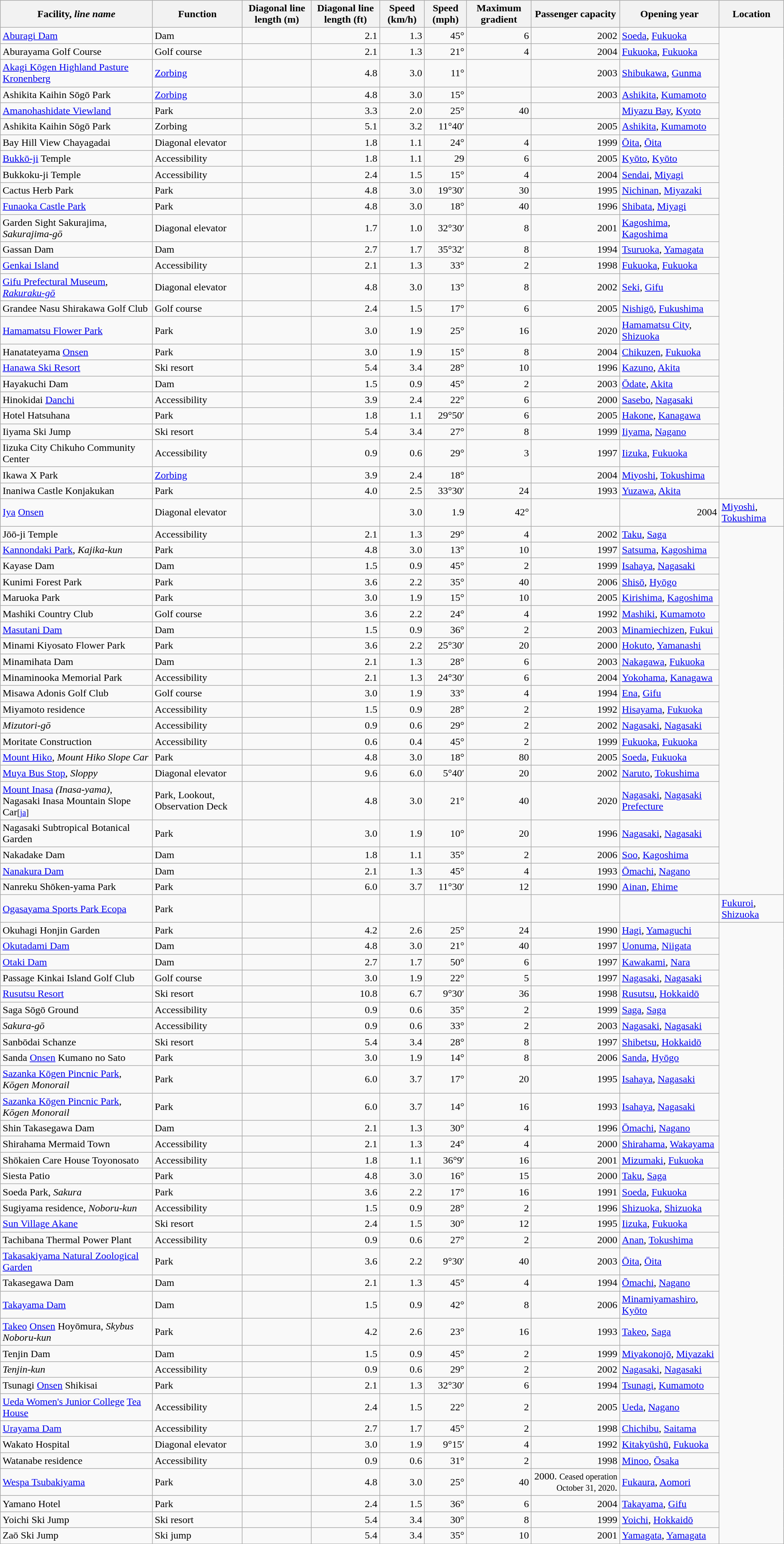<table class="sortable wikitable">
<tr>
<th>Facility, <em>line name</em></th>
<th>Function</th>
<th>Diagonal line length (m)</th>
<th>Diagonal line length (ft)</th>
<th>Speed (km/h)</th>
<th>Speed (mph)</th>
<th>Maximum gradient</th>
<th>Passenger capacity</th>
<th>Opening year</th>
<th>Location</th>
</tr>
<tr>
<td><a href='#'>Aburagi Dam</a></td>
<td>Dam</td>
<td></td>
<td align=right>2.1</td>
<td align=right>1.3</td>
<td align=right>45°</td>
<td align=right>6</td>
<td align=right>2002</td>
<td><a href='#'>Soeda</a>, <a href='#'>Fukuoka</a></td>
</tr>
<tr>
<td>Aburayama Golf Course</td>
<td>Golf course</td>
<td></td>
<td align=right>2.1</td>
<td align=right>1.3</td>
<td align=right>21°</td>
<td align=right>4</td>
<td align=right>2004</td>
<td><a href='#'>Fukuoka</a>, <a href='#'>Fukuoka</a></td>
</tr>
<tr>
<td><a href='#'>Akagi Kōgen Highland Pasture Kronenberg</a></td>
<td><a href='#'>Zorbing</a></td>
<td></td>
<td align=right>4.8</td>
<td align=right>3.0</td>
<td align=right>11°</td>
<td align=right></td>
<td align=right>2003</td>
<td><a href='#'>Shibukawa</a>, <a href='#'>Gunma</a></td>
</tr>
<tr>
<td>Ashikita Kaihin Sōgō Park</td>
<td><a href='#'>Zorbing</a></td>
<td></td>
<td align=right>4.8</td>
<td align=right>3.0</td>
<td align=right>15°</td>
<td align=right></td>
<td align=right>2003</td>
<td><a href='#'>Ashikita</a>, <a href='#'>Kumamoto</a></td>
</tr>
<tr>
<td><a href='#'>Amanohashidate Viewland</a></td>
<td>Park</td>
<td></td>
<td align=right>3.3</td>
<td align=right>2.0</td>
<td align=right>25°</td>
<td align=right>40</td>
<td align=right></td>
<td><a href='#'>Miyazu Bay</a>, <a href='#'>Kyoto</a></td>
</tr>
<tr>
<td>Ashikita Kaihin Sōgō Park</td>
<td>Zorbing</td>
<td></td>
<td align=right>5.1</td>
<td align=right>3.2</td>
<td align=right>11°40′</td>
<td align=right></td>
<td align=right>2005</td>
<td><a href='#'>Ashikita</a>, <a href='#'>Kumamoto</a></td>
</tr>
<tr>
<td>Bay Hill View Chayagadai</td>
<td>Diagonal elevator</td>
<td></td>
<td align=right>1.8</td>
<td align=right>1.1</td>
<td align=right>24°</td>
<td align=right>4</td>
<td align=right>1999</td>
<td><a href='#'>Ōita</a>, <a href='#'>Ōita</a></td>
</tr>
<tr>
<td><a href='#'>Bukkō-ji</a> Temple</td>
<td>Accessibility</td>
<td></td>
<td align=right>1.8</td>
<td align=right>1.1</td>
<td align=right>29</td>
<td align=right>6</td>
<td align=right>2005</td>
<td><a href='#'>Kyōto</a>, <a href='#'>Kyōto</a></td>
</tr>
<tr>
<td>Bukkoku-ji Temple</td>
<td>Accessibility</td>
<td></td>
<td align=right>2.4</td>
<td align=right>1.5</td>
<td align=right>15°</td>
<td align=right>4</td>
<td align=right>2004</td>
<td><a href='#'>Sendai</a>, <a href='#'>Miyagi</a></td>
</tr>
<tr>
<td>Cactus Herb Park</td>
<td>Park</td>
<td></td>
<td align=right>4.8</td>
<td align=right>3.0</td>
<td align=right>19°30′</td>
<td align=right>30</td>
<td align=right>1995</td>
<td><a href='#'>Nichinan</a>, <a href='#'>Miyazaki</a></td>
</tr>
<tr>
<td><a href='#'>Funaoka Castle Park</a></td>
<td>Park</td>
<td></td>
<td align=right>4.8</td>
<td align=right>3.0</td>
<td align=right>18°</td>
<td align=right>40</td>
<td align=right>1996</td>
<td><a href='#'>Shibata</a>, <a href='#'>Miyagi</a></td>
</tr>
<tr>
<td>Garden Sight Sakurajima, <em>Sakurajima-gō</em></td>
<td>Diagonal elevator</td>
<td></td>
<td align=right>1.7</td>
<td align=right>1.0</td>
<td align=right>32°30′</td>
<td align=right>8</td>
<td align=right>2001</td>
<td><a href='#'>Kagoshima</a>, <a href='#'>Kagoshima</a></td>
</tr>
<tr>
<td>Gassan Dam</td>
<td>Dam</td>
<td></td>
<td align=right>2.7</td>
<td align=right>1.7</td>
<td align=right>35°32′</td>
<td align=right>8</td>
<td align=right>1994</td>
<td><a href='#'>Tsuruoka</a>, <a href='#'>Yamagata</a></td>
</tr>
<tr>
<td><a href='#'>Genkai Island</a></td>
<td>Accessibility</td>
<td></td>
<td align=right>2.1</td>
<td align=right>1.3</td>
<td align=right>33°</td>
<td align=right>2</td>
<td align=right>1998</td>
<td><a href='#'>Fukuoka</a>, <a href='#'>Fukuoka</a></td>
</tr>
<tr>
<td><a href='#'>Gifu Prefectural Museum</a>, <em><a href='#'>Rakuraku-gō</a></em></td>
<td>Diagonal elevator</td>
<td></td>
<td align=right>4.8</td>
<td align=right>3.0</td>
<td align=right>13°</td>
<td align=right>8</td>
<td align=right>2002</td>
<td><a href='#'>Seki</a>, <a href='#'>Gifu</a></td>
</tr>
<tr>
<td>Grandee Nasu Shirakawa Golf Club</td>
<td>Golf course</td>
<td></td>
<td align=right>2.4</td>
<td align=right>1.5</td>
<td align=right>17°</td>
<td align=right>6</td>
<td align=right>2005</td>
<td><a href='#'>Nishigō</a>, <a href='#'>Fukushima</a></td>
</tr>
<tr>
<td><a href='#'>Hamamatsu Flower Park</a></td>
<td>Park</td>
<td></td>
<td align=right>3.0</td>
<td align=right>1.9</td>
<td align=right>25°</td>
<td align=right>16</td>
<td align=right>2020</td>
<td><a href='#'>Hamamatsu City</a>, <a href='#'>Shizuoka</a></td>
</tr>
<tr>
<td>Hanatateyama <a href='#'>Onsen</a></td>
<td>Park</td>
<td></td>
<td align=right>3.0</td>
<td align=right>1.9</td>
<td align=right>15°</td>
<td align=right>8</td>
<td align=right>2004</td>
<td><a href='#'>Chikuzen</a>, <a href='#'>Fukuoka</a></td>
</tr>
<tr>
<td><a href='#'>Hanawa Ski Resort</a></td>
<td>Ski resort</td>
<td></td>
<td align=right>5.4</td>
<td align=right>3.4</td>
<td align=right>28°</td>
<td align=right>10</td>
<td align=right>1996</td>
<td><a href='#'>Kazuno</a>, <a href='#'>Akita</a></td>
</tr>
<tr>
<td>Hayakuchi Dam</td>
<td>Dam</td>
<td></td>
<td align=right>1.5</td>
<td align=right>0.9</td>
<td align=right>45°</td>
<td align=right>2</td>
<td align=right>2003</td>
<td><a href='#'>Ōdate</a>, <a href='#'>Akita</a></td>
</tr>
<tr>
<td>Hinokidai <a href='#'>Danchi</a></td>
<td>Accessibility</td>
<td></td>
<td align=right>3.9</td>
<td align=right>2.4</td>
<td align=right>22°</td>
<td align=right>6</td>
<td align=right>2000</td>
<td><a href='#'>Sasebo</a>, <a href='#'>Nagasaki</a></td>
</tr>
<tr>
<td>Hotel Hatsuhana</td>
<td>Park</td>
<td></td>
<td align=right>1.8</td>
<td align=right>1.1</td>
<td align=right>29°50′</td>
<td align=right>6</td>
<td align=right>2005</td>
<td><a href='#'>Hakone</a>, <a href='#'>Kanagawa</a></td>
</tr>
<tr>
<td>Iiyama Ski Jump</td>
<td>Ski resort</td>
<td></td>
<td align=right>5.4</td>
<td align=right>3.4</td>
<td align=right>27°</td>
<td align=right>8</td>
<td align=right>1999</td>
<td><a href='#'>Iiyama</a>, <a href='#'>Nagano</a></td>
</tr>
<tr>
<td>Iizuka City Chikuho Community Center</td>
<td>Accessibility</td>
<td></td>
<td align=right>0.9</td>
<td align=right>0.6</td>
<td align=right>29°</td>
<td align=right>3</td>
<td align=right>1997</td>
<td><a href='#'>Iizuka</a>, <a href='#'>Fukuoka</a></td>
</tr>
<tr>
<td>Ikawa X Park</td>
<td><a href='#'>Zorbing</a></td>
<td></td>
<td align=right>3.9</td>
<td align=right>2.4</td>
<td align=right>18°</td>
<td align=right></td>
<td align=right>2004</td>
<td><a href='#'>Miyoshi</a>, <a href='#'>Tokushima</a></td>
</tr>
<tr>
<td>Inaniwa Castle Konjakukan</td>
<td>Park</td>
<td></td>
<td align=right>4.0</td>
<td align=right>2.5</td>
<td align=right>33°30′</td>
<td align=right>24</td>
<td align=right>1993</td>
<td><a href='#'>Yuzawa</a>, <a href='#'>Akita</a></td>
</tr>
<tr>
<td><a href='#'>Iya</a> <a href='#'>Onsen</a></td>
<td>Diagonal elevator</td>
<td></td>
<td></td>
<td align=right>3.0</td>
<td align=right>1.9</td>
<td align=right>42°</td>
<td align=right></td>
<td align=right>2004</td>
<td><a href='#'>Miyoshi</a>, <a href='#'>Tokushima</a></td>
</tr>
<tr>
<td>Jōō-ji Temple</td>
<td>Accessibility</td>
<td></td>
<td align=right>2.1</td>
<td align=right>1.3</td>
<td align=right>29°</td>
<td align=right>4</td>
<td align=right>2002</td>
<td><a href='#'>Taku</a>, <a href='#'>Saga</a></td>
</tr>
<tr>
<td><a href='#'>Kannondaki Park</a>, <em>Kajika-kun</em></td>
<td>Park</td>
<td></td>
<td align=right>4.8</td>
<td align=right>3.0</td>
<td align=right>13°</td>
<td align=right>10</td>
<td align=right>1997</td>
<td><a href='#'>Satsuma</a>, <a href='#'>Kagoshima</a></td>
</tr>
<tr>
<td>Kayase Dam</td>
<td>Dam</td>
<td></td>
<td align=right>1.5</td>
<td align=right>0.9</td>
<td align=right>45°</td>
<td align=right>2</td>
<td align=right>1999</td>
<td><a href='#'>Isahaya</a>, <a href='#'>Nagasaki</a></td>
</tr>
<tr>
<td>Kunimi Forest Park</td>
<td>Park</td>
<td></td>
<td align=right>3.6</td>
<td align=right>2.2</td>
<td align=right>35°</td>
<td align=right>40</td>
<td align=right>2006</td>
<td><a href='#'>Shisō</a>, <a href='#'>Hyōgo</a></td>
</tr>
<tr>
<td>Maruoka Park</td>
<td>Park</td>
<td></td>
<td align=right>3.0</td>
<td align=right>1.9</td>
<td align=right>15°</td>
<td align=right>10</td>
<td align=right>2005</td>
<td><a href='#'>Kirishima</a>, <a href='#'>Kagoshima</a></td>
</tr>
<tr>
<td>Mashiki Country Club</td>
<td>Golf course</td>
<td></td>
<td align=right>3.6</td>
<td align=right>2.2</td>
<td align=right>24°</td>
<td align=right>4</td>
<td align=right>1992</td>
<td><a href='#'>Mashiki</a>, <a href='#'>Kumamoto</a></td>
</tr>
<tr>
<td><a href='#'>Masutani Dam</a></td>
<td>Dam</td>
<td></td>
<td align=right>1.5</td>
<td align=right>0.9</td>
<td align=right>36°</td>
<td align=right>2</td>
<td align=right>2003</td>
<td><a href='#'>Minamiechizen</a>, <a href='#'>Fukui</a></td>
</tr>
<tr>
<td>Minami Kiyosato Flower Park</td>
<td>Park</td>
<td></td>
<td align=right>3.6</td>
<td align=right>2.2</td>
<td align=right>25°30′</td>
<td align=right>20</td>
<td align=right>2000</td>
<td><a href='#'>Hokuto</a>, <a href='#'>Yamanashi</a></td>
</tr>
<tr>
<td>Minamihata Dam</td>
<td>Dam</td>
<td></td>
<td align=right>2.1</td>
<td align=right>1.3</td>
<td align=right>28°</td>
<td align=right>6</td>
<td align=right>2003</td>
<td><a href='#'>Nakagawa</a>, <a href='#'>Fukuoka</a></td>
</tr>
<tr>
<td>Minaminooka Memorial Park</td>
<td>Accessibility</td>
<td></td>
<td align=right>2.1</td>
<td align=right>1.3</td>
<td align=right>24°30′</td>
<td align=right>6</td>
<td align=right>2004</td>
<td><a href='#'>Yokohama</a>, <a href='#'>Kanagawa</a></td>
</tr>
<tr>
<td>Misawa Adonis Golf Club</td>
<td>Golf course</td>
<td></td>
<td align=right>3.0</td>
<td align=right>1.9</td>
<td align=right>33°</td>
<td align=right>4</td>
<td align=right>1994</td>
<td><a href='#'>Ena</a>, <a href='#'>Gifu</a></td>
</tr>
<tr>
<td>Miyamoto residence</td>
<td>Accessibility</td>
<td></td>
<td align=right>1.5</td>
<td align=right>0.9</td>
<td align=right>28°</td>
<td align=right>2</td>
<td align=right>1992</td>
<td><a href='#'>Hisayama</a>, <a href='#'>Fukuoka</a></td>
</tr>
<tr>
<td><em>Mizutori-gō</em></td>
<td>Accessibility</td>
<td></td>
<td align=right>0.9</td>
<td align=right>0.6</td>
<td align=right>29°</td>
<td align=right>2</td>
<td align=right>2002</td>
<td><a href='#'>Nagasaki</a>, <a href='#'>Nagasaki</a></td>
</tr>
<tr>
<td>Moritate Construction</td>
<td>Accessibility</td>
<td></td>
<td align=right>0.6</td>
<td align=right>0.4</td>
<td align=right>45°</td>
<td align=right>2</td>
<td align=right>1999</td>
<td><a href='#'>Fukuoka</a>, <a href='#'>Fukuoka</a></td>
</tr>
<tr>
<td><a href='#'>Mount Hiko</a>, <em>Mount Hiko Slope Car</em></td>
<td>Park</td>
<td></td>
<td align=right>4.8</td>
<td align=right>3.0</td>
<td align=right>18°</td>
<td align=right>80</td>
<td align=right>2005</td>
<td><a href='#'>Soeda</a>, <a href='#'>Fukuoka</a></td>
</tr>
<tr>
<td><a href='#'>Muya Bus Stop</a>, <em>Sloppy</em></td>
<td>Diagonal elevator</td>
<td></td>
<td align=right>9.6</td>
<td align=right>6.0</td>
<td align=right>5°40′</td>
<td align=right>20</td>
<td align=right>2002</td>
<td><a href='#'>Naruto</a>, <a href='#'>Tokushima</a></td>
</tr>
<tr>
<td><a href='#'>Mount Inasa</a> <em>(Inasa-yama)</em>, Nagasaki Inasa Mountain Slope Car<small>[<a href='#'>ja</a>]</small><br></td>
<td>Park, Lookout, Observation Deck</td>
<td></td>
<td align=right>4.8</td>
<td align=right>3.0</td>
<td align=right>21°</td>
<td align=right>40</td>
<td align=right>2020</td>
<td><a href='#'>Nagasaki</a>, <a href='#'>Nagasaki Prefecture</a></td>
</tr>
<tr>
<td>Nagasaki Subtropical Botanical Garden</td>
<td>Park</td>
<td></td>
<td align=right>3.0</td>
<td align=right>1.9</td>
<td align=right>10°</td>
<td align=right>20</td>
<td align=right>1996</td>
<td><a href='#'>Nagasaki</a>, <a href='#'>Nagasaki</a></td>
</tr>
<tr>
<td>Nakadake Dam</td>
<td>Dam</td>
<td></td>
<td align=right>1.8</td>
<td align=right>1.1</td>
<td align=right>35°</td>
<td align=right>2</td>
<td align=right>2006</td>
<td><a href='#'>Soo</a>, <a href='#'>Kagoshima</a></td>
</tr>
<tr>
<td><a href='#'>Nanakura Dam</a></td>
<td>Dam</td>
<td></td>
<td align=right>2.1</td>
<td align=right>1.3</td>
<td align=right>45°</td>
<td align=right>4</td>
<td align=right>1993</td>
<td><a href='#'>Ōmachi</a>, <a href='#'>Nagano</a></td>
</tr>
<tr>
<td>Nanreku Shōken-yama Park</td>
<td>Park</td>
<td></td>
<td align=right>6.0</td>
<td align=right>3.7</td>
<td align=right>11°30′</td>
<td align=right>12</td>
<td align=right>1990</td>
<td><a href='#'>Ainan</a>, <a href='#'>Ehime</a></td>
</tr>
<tr>
<td><a href='#'>Ogasayama Sports Park Ecopa</a></td>
<td>Park</td>
<td></td>
<td></td>
<td align=right></td>
<td align=right></td>
<td align=right></td>
<td align=right></td>
<td align=right></td>
<td><a href='#'>Fukuroi</a>, <a href='#'>Shizuoka</a></td>
</tr>
<tr>
<td>Okuhagi Honjin Garden</td>
<td>Park</td>
<td></td>
<td align=right>4.2</td>
<td align=right>2.6</td>
<td align=right>25°</td>
<td align=right>24</td>
<td align=right>1990</td>
<td><a href='#'>Hagi</a>, <a href='#'>Yamaguchi</a></td>
</tr>
<tr>
<td><a href='#'>Okutadami Dam</a></td>
<td>Dam</td>
<td></td>
<td align=right>4.8</td>
<td align=right>3.0</td>
<td align=right>21°</td>
<td align=right>40</td>
<td align=right>1997</td>
<td><a href='#'>Uonuma</a>, <a href='#'>Niigata</a></td>
</tr>
<tr>
<td><a href='#'>Otaki Dam</a></td>
<td>Dam</td>
<td></td>
<td align=right>2.7</td>
<td align=right>1.7</td>
<td align=right>50°</td>
<td align=right>6</td>
<td align=right>1997</td>
<td><a href='#'>Kawakami</a>, <a href='#'>Nara</a></td>
</tr>
<tr>
<td>Passage Kinkai Island Golf Club</td>
<td>Golf course</td>
<td></td>
<td align=right>3.0</td>
<td align=right>1.9</td>
<td align=right>22°</td>
<td align=right>5</td>
<td align=right>1997</td>
<td><a href='#'>Nagasaki</a>, <a href='#'>Nagasaki</a></td>
</tr>
<tr>
<td><a href='#'>Rusutsu Resort</a></td>
<td>Ski resort</td>
<td></td>
<td align=right>10.8</td>
<td align=right>6.7</td>
<td align=right>9°30′</td>
<td align=right>36</td>
<td align=right>1998</td>
<td><a href='#'>Rusutsu</a>, <a href='#'>Hokkaidō</a></td>
</tr>
<tr>
<td>Saga Sōgō Ground</td>
<td>Accessibility</td>
<td></td>
<td align=right>0.9</td>
<td align=right>0.6</td>
<td align=right>35°</td>
<td align=right>2</td>
<td align=right>1999</td>
<td><a href='#'>Saga</a>, <a href='#'>Saga</a></td>
</tr>
<tr>
<td><em>Sakura-gō</em></td>
<td>Accessibility</td>
<td></td>
<td align=right>0.9</td>
<td align=right>0.6</td>
<td align=right>33°</td>
<td align=right>2</td>
<td align=right>2003</td>
<td><a href='#'>Nagasaki</a>, <a href='#'>Nagasaki</a></td>
</tr>
<tr>
<td>Sanbōdai Schanze</td>
<td>Ski resort</td>
<td></td>
<td align=right>5.4</td>
<td align=right>3.4</td>
<td align=right>28°</td>
<td align=right>8</td>
<td align=right>1997</td>
<td><a href='#'>Shibetsu</a>, <a href='#'>Hokkaidō</a></td>
</tr>
<tr>
<td>Sanda <a href='#'>Onsen</a> Kumano no Sato</td>
<td>Park</td>
<td></td>
<td align=right>3.0</td>
<td align=right>1.9</td>
<td align=right>14°</td>
<td align=right>8</td>
<td align=right>2006</td>
<td><a href='#'>Sanda</a>, <a href='#'>Hyōgo</a></td>
</tr>
<tr>
<td><a href='#'>Sazanka Kōgen Pincnic Park</a>, <em>Kōgen Monorail</em></td>
<td>Park</td>
<td></td>
<td align=right>6.0</td>
<td align=right>3.7</td>
<td align=right>17°</td>
<td align=right>20</td>
<td align=right>1995</td>
<td><a href='#'>Isahaya</a>, <a href='#'>Nagasaki</a></td>
</tr>
<tr>
<td><a href='#'>Sazanka Kōgen Pincnic Park</a>, <em>Kōgen Monorail</em></td>
<td>Park</td>
<td></td>
<td align=right>6.0</td>
<td align=right>3.7</td>
<td align=right>14°</td>
<td align=right>16</td>
<td align=right>1993</td>
<td><a href='#'>Isahaya</a>, <a href='#'>Nagasaki</a></td>
</tr>
<tr>
<td>Shin Takasegawa Dam</td>
<td>Dam</td>
<td></td>
<td align=right>2.1</td>
<td align=right>1.3</td>
<td align=right>30°</td>
<td align=right>4</td>
<td align=right>1996</td>
<td><a href='#'>Ōmachi</a>, <a href='#'>Nagano</a></td>
</tr>
<tr>
<td>Shirahama Mermaid Town</td>
<td>Accessibility</td>
<td></td>
<td align=right>2.1</td>
<td align=right>1.3</td>
<td align=right>24°</td>
<td align=right>4</td>
<td align=right>2000</td>
<td><a href='#'>Shirahama</a>, <a href='#'>Wakayama</a></td>
</tr>
<tr>
<td>Shōkaien Care House Toyonosato</td>
<td>Accessibility</td>
<td></td>
<td align=right>1.8</td>
<td align=right>1.1</td>
<td align=right>36°9′</td>
<td align=right>16</td>
<td align=right>2001</td>
<td><a href='#'>Mizumaki</a>, <a href='#'>Fukuoka</a></td>
</tr>
<tr>
<td>Siesta Patio</td>
<td>Park</td>
<td></td>
<td align=right>4.8</td>
<td align=right>3.0</td>
<td align=right>16°</td>
<td align=right>15</td>
<td align=right>2000</td>
<td><a href='#'>Taku</a>, <a href='#'>Saga</a></td>
</tr>
<tr>
<td>Soeda Park, <em>Sakura</em></td>
<td>Park</td>
<td></td>
<td align=right>3.6</td>
<td align=right>2.2</td>
<td align=right>17°</td>
<td align=right>16</td>
<td align=right>1991</td>
<td><a href='#'>Soeda</a>, <a href='#'>Fukuoka</a></td>
</tr>
<tr>
<td>Sugiyama residence, <em>Noboru-kun</em></td>
<td>Accessibility</td>
<td></td>
<td align=right>1.5</td>
<td align=right>0.9</td>
<td align=right>28°</td>
<td align=right>2</td>
<td align=right>1996</td>
<td><a href='#'>Shizuoka</a>, <a href='#'>Shizuoka</a></td>
</tr>
<tr>
<td><a href='#'>Sun Village Akane</a></td>
<td>Ski resort</td>
<td></td>
<td align=right>2.4</td>
<td align=right>1.5</td>
<td align=right>30°</td>
<td align=right>12</td>
<td align=right>1995</td>
<td><a href='#'>Iizuka</a>, <a href='#'>Fukuoka</a></td>
</tr>
<tr>
<td>Tachibana Thermal Power Plant</td>
<td>Accessibility</td>
<td></td>
<td align=right>0.9</td>
<td align=right>0.6</td>
<td align=right>27°</td>
<td align=right>2</td>
<td align=right>2000</td>
<td><a href='#'>Anan</a>, <a href='#'>Tokushima</a></td>
</tr>
<tr>
<td><a href='#'>Takasakiyama Natural Zoological Garden</a></td>
<td>Park</td>
<td></td>
<td align=right>3.6</td>
<td align=right>2.2</td>
<td align=right>9°30′</td>
<td align=right>40</td>
<td align=right>2003</td>
<td><a href='#'>Ōita</a>, <a href='#'>Ōita</a></td>
</tr>
<tr>
<td>Takasegawa Dam</td>
<td>Dam</td>
<td></td>
<td align=right>2.1</td>
<td align=right>1.3</td>
<td align=right>45°</td>
<td align=right>4</td>
<td align=right>1994</td>
<td><a href='#'>Ōmachi</a>, <a href='#'>Nagano</a></td>
</tr>
<tr>
<td><a href='#'>Takayama Dam</a></td>
<td>Dam</td>
<td></td>
<td align=right>1.5</td>
<td align=right>0.9</td>
<td align=right>42°</td>
<td align=right>8</td>
<td align=right>2006</td>
<td><a href='#'>Minamiyamashiro</a>, <a href='#'>Kyōto</a></td>
</tr>
<tr>
<td><a href='#'>Takeo</a> <a href='#'>Onsen</a> Hoyōmura, <em>Skybus Noboru-kun</em></td>
<td>Park</td>
<td></td>
<td align=right>4.2</td>
<td align=right>2.6</td>
<td align=right>23°</td>
<td align=right>16</td>
<td align=right>1993</td>
<td><a href='#'>Takeo</a>, <a href='#'>Saga</a></td>
</tr>
<tr>
<td>Tenjin Dam</td>
<td>Dam</td>
<td></td>
<td align=right>1.5</td>
<td align=right>0.9</td>
<td align=right>45°</td>
<td align=right>2</td>
<td align=right>1999</td>
<td><a href='#'>Miyakonojō</a>, <a href='#'>Miyazaki</a></td>
</tr>
<tr>
<td><em>Tenjin-kun</em></td>
<td>Accessibility</td>
<td></td>
<td align=right>0.9</td>
<td align=right>0.6</td>
<td align=right>29°</td>
<td align=right>2</td>
<td align=right>2002</td>
<td><a href='#'>Nagasaki</a>, <a href='#'>Nagasaki</a></td>
</tr>
<tr>
<td>Tsunagi <a href='#'>Onsen</a> Shikisai</td>
<td>Park</td>
<td></td>
<td align=right>2.1</td>
<td align=right>1.3</td>
<td align=right>32°30′</td>
<td align=right>6</td>
<td align=right>1994</td>
<td><a href='#'>Tsunagi</a>, <a href='#'>Kumamoto</a></td>
</tr>
<tr>
<td><a href='#'>Ueda Women's Junior College</a> <a href='#'>Tea House</a></td>
<td>Accessibility</td>
<td></td>
<td align=right>2.4</td>
<td align=right>1.5</td>
<td align=right>22°</td>
<td align=right>2</td>
<td align=right>2005</td>
<td><a href='#'>Ueda</a>, <a href='#'>Nagano</a></td>
</tr>
<tr>
<td><a href='#'>Urayama Dam</a></td>
<td>Accessibility</td>
<td></td>
<td align=right>2.7</td>
<td align=right>1.7</td>
<td align=right>45°</td>
<td align=right>2</td>
<td align=right>1998</td>
<td><a href='#'>Chichibu</a>, <a href='#'>Saitama</a></td>
</tr>
<tr>
<td>Wakato Hospital</td>
<td>Diagonal elevator</td>
<td></td>
<td align=right>3.0</td>
<td align=right>1.9</td>
<td align=right>9°15′</td>
<td align=right>4</td>
<td align=right>1992</td>
<td><a href='#'>Kitakyūshū</a>, <a href='#'>Fukuoka</a></td>
</tr>
<tr>
<td>Watanabe residence</td>
<td>Accessibility</td>
<td></td>
<td align=right>0.9</td>
<td align=right>0.6</td>
<td align=right>31°</td>
<td align=right>2</td>
<td align=right>1998</td>
<td><a href='#'>Minoo</a>, <a href='#'>Ōsaka</a></td>
</tr>
<tr>
<td><a href='#'>Wespa Tsubakiyama</a></td>
<td>Park</td>
<td></td>
<td align=right>4.8</td>
<td align=right>3.0</td>
<td align=right>25°</td>
<td align=right>40</td>
<td align=right>2000. <small>Ceased operation October 31, 2020</small>.</td>
<td><a href='#'>Fukaura</a>, <a href='#'>Aomori</a></td>
</tr>
<tr>
<td>Yamano Hotel</td>
<td>Park</td>
<td></td>
<td align=right>2.4</td>
<td align=right>1.5</td>
<td align=right>36°</td>
<td align=right>6</td>
<td align=right>2004</td>
<td><a href='#'>Takayama</a>, <a href='#'>Gifu</a></td>
</tr>
<tr>
<td>Yoichi Ski Jump</td>
<td>Ski resort</td>
<td></td>
<td align=right>5.4</td>
<td align=right>3.4</td>
<td align=right>30°</td>
<td align=right>8</td>
<td align=right>1999</td>
<td><a href='#'>Yoichi</a>, <a href='#'>Hokkaidō</a></td>
</tr>
<tr>
<td>Zaō Ski Jump</td>
<td>Ski jump</td>
<td></td>
<td align=right>5.4</td>
<td align=right>3.4</td>
<td align=right>35°</td>
<td align=right>10</td>
<td align=right>2001</td>
<td><a href='#'>Yamagata</a>, <a href='#'>Yamagata</a></td>
</tr>
</table>
